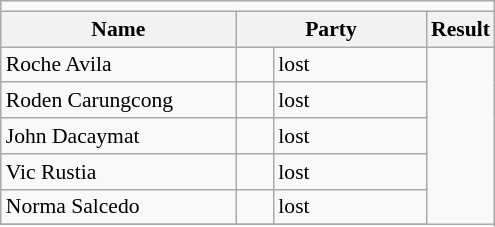<table class=wikitable style="font-size:90%">
<tr>
<td colspan=4 bgcolor=></td>
</tr>
<tr>
<th width=150px>Name</th>
<th colspan=2 width=120px>Party</th>
<th>Result</th>
</tr>
<tr>
<td>Roche Avila</td>
<td></td>
<td>lost</td>
</tr>
<tr>
<td>Roden Carungcong</td>
<td></td>
<td>lost</td>
</tr>
<tr>
<td>John Dacaymat</td>
<td></td>
<td>lost</td>
</tr>
<tr>
<td>Vic Rustia</td>
<td></td>
<td>lost</td>
</tr>
<tr>
<td>Norma Salcedo</td>
<td></td>
<td>lost</td>
</tr>
<tr>
</tr>
</table>
